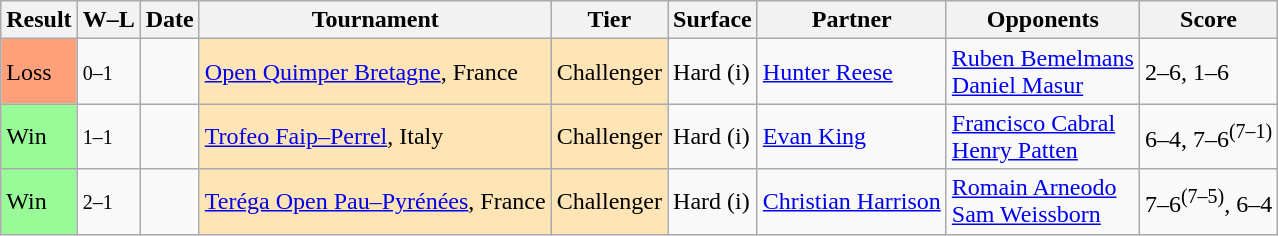<table class="sortable wikitable">
<tr>
<th>Result</th>
<th class="unsortable">W–L</th>
<th>Date</th>
<th>Tournament</th>
<th>Tier</th>
<th>Surface</th>
<th>Partner</th>
<th>Opponents</th>
<th class="unsortable">Score</th>
</tr>
<tr>
<td bgcolor=FFA07A>Loss</td>
<td><small>0–1</small></td>
<td><a href='#'></a></td>
<td style="background:moccasin;"><a href='#'>Open Quimper Bretagne</a>, France</td>
<td style="background:moccasin;">Challenger</td>
<td>Hard (i)</td>
<td> <a href='#'>Hunter Reese</a></td>
<td> <a href='#'>Ruben Bemelmans</a> <br> <a href='#'>Daniel Masur</a></td>
<td>2–6, 1–6</td>
</tr>
<tr>
<td bgcolor=98fb98>Win</td>
<td><small>1–1</small></td>
<td><a href='#'></a></td>
<td style="background:moccasin;"><a href='#'>Trofeo Faip–Perrel</a>, Italy</td>
<td style="background:moccasin;">Challenger</td>
<td>Hard (i)</td>
<td> <a href='#'>Evan King</a></td>
<td> <a href='#'>Francisco Cabral</a> <br> <a href='#'>Henry Patten</a></td>
<td>6–4, 7–6<sup>(7–1)</sup></td>
</tr>
<tr>
<td bgcolor=98fb98>Win</td>
<td><small>2–1</small></td>
<td><a href='#'></a></td>
<td style="background:moccasin;"><a href='#'>Teréga Open Pau–Pyrénées</a>, France</td>
<td style="background:moccasin;">Challenger</td>
<td>Hard (i)</td>
<td> <a href='#'>Christian Harrison</a></td>
<td> <a href='#'>Romain Arneodo</a> <br> <a href='#'>Sam Weissborn</a></td>
<td>7–6<sup>(7–5)</sup>, 6–4</td>
</tr>
</table>
